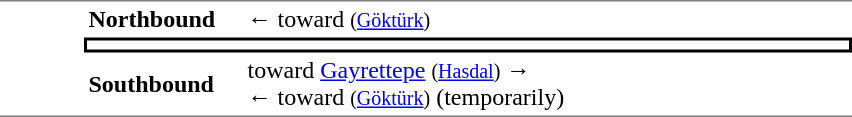<table table border=0 cellspacing=0 cellpadding=3>
<tr>
<td style="border-top:solid 1px gray;border-bottom:solid 1px gray;" width=50 rowspan=3 valign=top></td>
<td style="border-top:solid 1px gray;" width=100><strong>Northbound</strong></td>
<td style="border-top:solid 1px gray;" width=400>←  toward  <small>(<a href='#'>Göktürk</a>)</small></td>
</tr>
<tr>
<td style="border-top:solid 2px black;border-right:solid 2px black;border-left:solid 2px black;border-bottom:solid 2px black;text-align:center;" colspan=2></td>
</tr>
<tr>
<td style="border-bottom:solid 1px gray;"><strong>Southbound</strong></td>
<td style="border-bottom:solid 1px gray;"> toward <a href='#'>Gayrettepe</a> <small>(<a href='#'>Hasdal</a>)</small> →<br>←  toward  <small>(<a href='#'>Göktürk</a>)</small> (temporarily)</td>
</tr>
</table>
